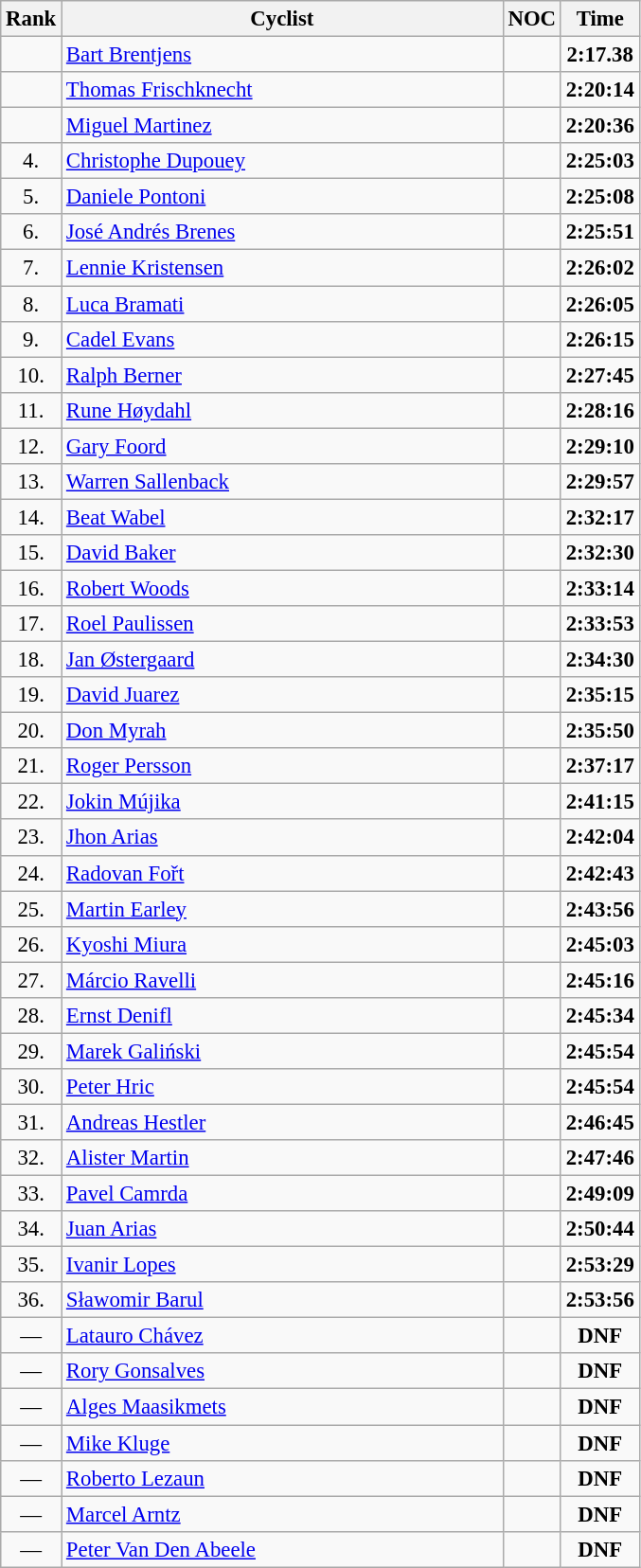<table class="wikitable" style="font-size:95%;">
<tr>
<th>Rank</th>
<th align="left" style="width: 20em">Cyclist</th>
<th>NOC</th>
<th>Time</th>
</tr>
<tr>
<td align="center"></td>
<td><a href='#'>Bart Brentjens</a></td>
<td></td>
<td align="center"><strong>2:17.38</strong></td>
</tr>
<tr>
<td align="center"></td>
<td><a href='#'>Thomas Frischknecht</a></td>
<td></td>
<td align="center"><strong>2:20:14</strong></td>
</tr>
<tr>
<td align="center"></td>
<td><a href='#'>Miguel Martinez</a></td>
<td></td>
<td align="center"><strong>2:20:36</strong></td>
</tr>
<tr>
<td align="center">4.</td>
<td><a href='#'>Christophe Dupouey</a></td>
<td></td>
<td align="center"><strong>2:25:03</strong></td>
</tr>
<tr>
<td align="center">5.</td>
<td><a href='#'>Daniele Pontoni</a></td>
<td></td>
<td align="center"><strong>2:25:08</strong></td>
</tr>
<tr>
<td align="center">6.</td>
<td><a href='#'>José Andrés Brenes</a></td>
<td></td>
<td align="center"><strong>2:25:51</strong></td>
</tr>
<tr>
<td align="center">7.</td>
<td><a href='#'>Lennie Kristensen</a></td>
<td></td>
<td align="center"><strong>2:26:02</strong></td>
</tr>
<tr>
<td align="center">8.</td>
<td><a href='#'>Luca Bramati</a></td>
<td></td>
<td align="center"><strong>2:26:05</strong></td>
</tr>
<tr>
<td align="center">9.</td>
<td><a href='#'>Cadel Evans</a></td>
<td></td>
<td align="center"><strong>2:26:15</strong></td>
</tr>
<tr>
<td align="center">10.</td>
<td><a href='#'>Ralph Berner</a></td>
<td></td>
<td align="center"><strong>2:27:45</strong></td>
</tr>
<tr>
<td align="center">11.</td>
<td><a href='#'>Rune Høydahl</a></td>
<td></td>
<td align="center"><strong>2:28:16</strong></td>
</tr>
<tr>
<td align="center">12.</td>
<td><a href='#'>Gary Foord</a></td>
<td></td>
<td align="center"><strong>2:29:10</strong></td>
</tr>
<tr>
<td align="center">13.</td>
<td><a href='#'>Warren Sallenback</a></td>
<td></td>
<td align="center"><strong>2:29:57</strong></td>
</tr>
<tr>
<td align="center">14.</td>
<td><a href='#'>Beat Wabel</a></td>
<td></td>
<td align="center"><strong>2:32:17</strong></td>
</tr>
<tr>
<td align="center">15.</td>
<td><a href='#'>David Baker</a></td>
<td></td>
<td align="center"><strong>2:32:30</strong></td>
</tr>
<tr>
<td align="center">16.</td>
<td><a href='#'>Robert Woods</a></td>
<td></td>
<td align="center"><strong>2:33:14</strong></td>
</tr>
<tr>
<td align="center">17.</td>
<td><a href='#'>Roel Paulissen</a></td>
<td></td>
<td align="center"><strong>2:33:53</strong></td>
</tr>
<tr>
<td align="center">18.</td>
<td><a href='#'>Jan Østergaard</a></td>
<td></td>
<td align="center"><strong>2:34:30</strong></td>
</tr>
<tr>
<td align="center">19.</td>
<td><a href='#'>David Juarez</a></td>
<td></td>
<td align="center"><strong>2:35:15</strong></td>
</tr>
<tr>
<td align="center">20.</td>
<td><a href='#'>Don Myrah</a></td>
<td></td>
<td align="center"><strong>2:35:50</strong></td>
</tr>
<tr>
<td align="center">21.</td>
<td><a href='#'>Roger Persson</a></td>
<td></td>
<td align="center"><strong>2:37:17</strong></td>
</tr>
<tr>
<td align="center">22.</td>
<td><a href='#'>Jokin Mújika</a></td>
<td></td>
<td align="center"><strong>2:41:15</strong></td>
</tr>
<tr>
<td align="center">23.</td>
<td><a href='#'>Jhon Arias</a></td>
<td></td>
<td align="center"><strong>2:42:04</strong></td>
</tr>
<tr>
<td align="center">24.</td>
<td><a href='#'>Radovan Fořt</a></td>
<td></td>
<td align="center"><strong>2:42:43</strong></td>
</tr>
<tr>
<td align="center">25.</td>
<td><a href='#'>Martin Earley</a></td>
<td></td>
<td align="center"><strong>2:43:56</strong></td>
</tr>
<tr>
<td align="center">26.</td>
<td><a href='#'>Kyoshi Miura</a></td>
<td></td>
<td align="center"><strong>2:45:03</strong></td>
</tr>
<tr>
<td align="center">27.</td>
<td><a href='#'>Márcio Ravelli</a></td>
<td></td>
<td align="center"><strong>2:45:16</strong></td>
</tr>
<tr>
<td align="center">28.</td>
<td><a href='#'>Ernst Denifl</a></td>
<td></td>
<td align="center"><strong>2:45:34</strong></td>
</tr>
<tr>
<td align="center">29.</td>
<td><a href='#'>Marek Galiński</a></td>
<td></td>
<td align="center"><strong>2:45:54</strong></td>
</tr>
<tr>
<td align="center">30.</td>
<td><a href='#'>Peter Hric</a></td>
<td></td>
<td align="center"><strong>2:45:54</strong></td>
</tr>
<tr>
<td align="center">31.</td>
<td><a href='#'>Andreas Hestler</a></td>
<td></td>
<td align="center"><strong>2:46:45</strong></td>
</tr>
<tr>
<td align="center">32.</td>
<td><a href='#'>Alister Martin</a></td>
<td></td>
<td align="center"><strong>2:47:46</strong></td>
</tr>
<tr>
<td align="center">33.</td>
<td><a href='#'>Pavel Camrda</a></td>
<td></td>
<td align="center"><strong>2:49:09</strong></td>
</tr>
<tr>
<td align="center">34.</td>
<td><a href='#'>Juan Arias</a></td>
<td></td>
<td align="center"><strong>2:50:44</strong></td>
</tr>
<tr>
<td align="center">35.</td>
<td><a href='#'>Ivanir Lopes</a></td>
<td></td>
<td align="center"><strong>2:53:29</strong></td>
</tr>
<tr>
<td align="center">36.</td>
<td><a href='#'>Sławomir Barul</a></td>
<td></td>
<td align="center"><strong>2:53:56</strong></td>
</tr>
<tr>
<td align="center">—</td>
<td><a href='#'>Latauro Chávez</a></td>
<td></td>
<td align="center"><strong>DNF</strong></td>
</tr>
<tr>
<td align="center">—</td>
<td><a href='#'>Rory Gonsalves</a></td>
<td></td>
<td align="center"><strong>DNF</strong></td>
</tr>
<tr>
<td align="center">—</td>
<td><a href='#'>Alges Maasikmets</a></td>
<td></td>
<td align="center"><strong>DNF</strong></td>
</tr>
<tr>
<td align="center">—</td>
<td><a href='#'>Mike Kluge</a></td>
<td></td>
<td align="center"><strong>DNF</strong></td>
</tr>
<tr>
<td align="center">—</td>
<td><a href='#'>Roberto Lezaun</a></td>
<td></td>
<td align="center"><strong>DNF</strong></td>
</tr>
<tr>
<td align="center">—</td>
<td><a href='#'>Marcel Arntz</a></td>
<td></td>
<td align="center"><strong>DNF</strong></td>
</tr>
<tr>
<td align="center">—</td>
<td><a href='#'>Peter Van Den Abeele</a></td>
<td></td>
<td align="center"><strong>DNF</strong></td>
</tr>
</table>
